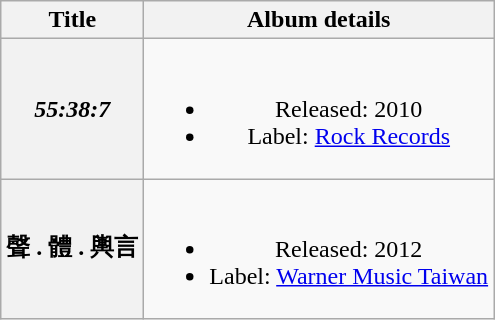<table class="wikitable plainrowheaders" style="text-align:center;">
<tr>
<th>Title</th>
<th>Album details</th>
</tr>
<tr>
<th scope="row"><em>55:38:7</em></th>
<td><br><ul><li>Released: 2010</li><li>Label: <a href='#'>Rock Records</a></li></ul></td>
</tr>
<tr>
<th scope="row">聲 . 體 . 輿言</th>
<td><br><ul><li>Released: 2012</li><li>Label: <a href='#'>Warner Music Taiwan</a></li></ul></td>
</tr>
</table>
